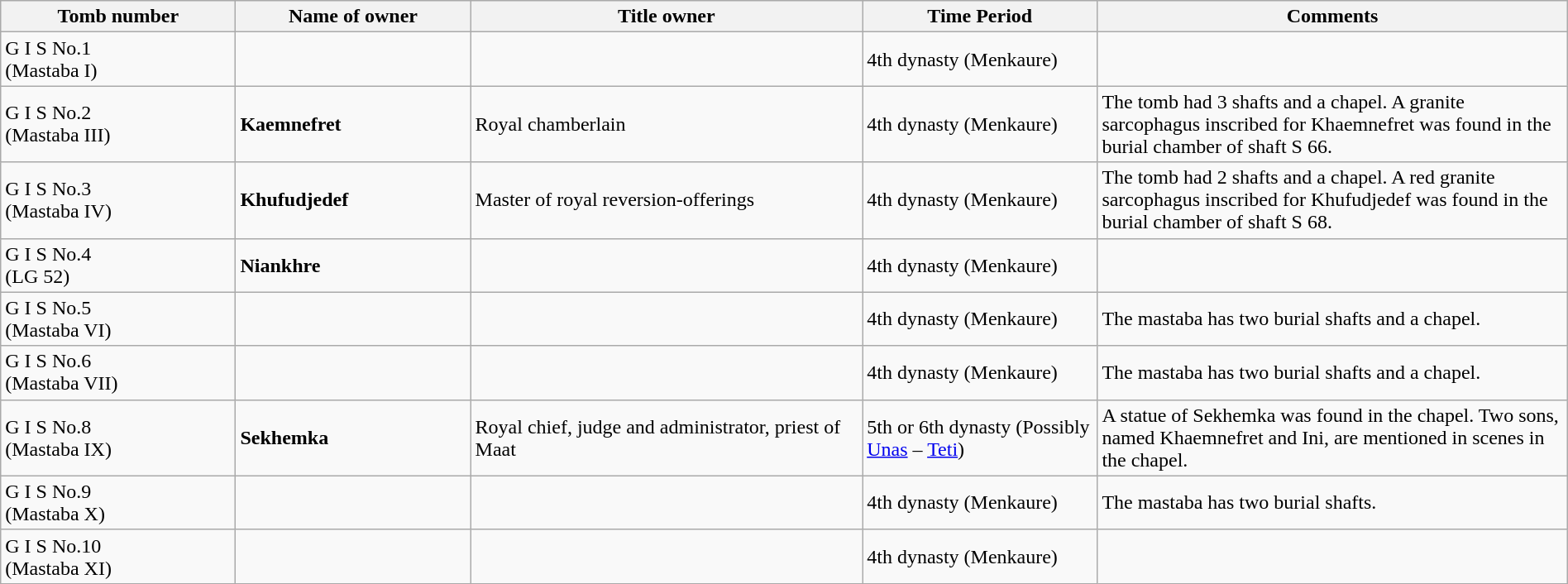<table class="wikitable" style="width: 100%">
<tr>
<th width="15%">Tomb number</th>
<th width="15%">Name of owner</th>
<th width="25%">Title owner</th>
<th width="15%">Time Period</th>
<th width="30%">Comments</th>
</tr>
<tr>
<td>G I S No.1 <br>(Mastaba I)</td>
<td></td>
<td></td>
<td>4th dynasty (Menkaure)</td>
</tr>
<tr>
<td>G I S No.2 <br>(Mastaba III)</td>
<td><strong>Kaemnefret</strong></td>
<td>Royal chamberlain</td>
<td>4th dynasty (Menkaure)</td>
<td>The tomb had 3 shafts and a chapel. A granite sarcophagus inscribed for Khaemnefret was found in the burial chamber of shaft S 66.</td>
</tr>
<tr>
<td>G I S No.3 <br>(Mastaba IV)</td>
<td><strong>Khufudjedef</strong></td>
<td>Master of royal reversion-offerings</td>
<td>4th dynasty (Menkaure)</td>
<td>The tomb had 2 shafts and a chapel. A red granite sarcophagus inscribed for Khufudjedef was found in the burial chamber of shaft S 68.</td>
</tr>
<tr>
<td>G I S No.4 <br>(LG 52)</td>
<td><strong>Niankhre</strong></td>
<td></td>
<td>4th dynasty (Menkaure)</td>
<td></td>
</tr>
<tr>
<td>G I S No.5 <br>(Mastaba VI)</td>
<td></td>
<td></td>
<td>4th dynasty (Menkaure)</td>
<td>The mastaba has two burial shafts and a chapel.</td>
</tr>
<tr>
<td>G I S No.6 <br>(Mastaba VII)</td>
<td></td>
<td></td>
<td>4th dynasty (Menkaure)</td>
<td>The mastaba has two burial shafts and a chapel.</td>
</tr>
<tr>
<td>G I S No.8 <br>(Mastaba IX)</td>
<td><strong>Sekhemka</strong></td>
<td>Royal chief, judge and administrator, priest of Maat</td>
<td>5th or 6th dynasty (Possibly <a href='#'>Unas</a> – <a href='#'>Teti</a>)</td>
<td>A statue of Sekhemka was found in the chapel. Two sons, named Khaemnefret and Ini, are mentioned in scenes in the chapel.</td>
</tr>
<tr>
<td>G I S No.9 <br>(Mastaba X)</td>
<td></td>
<td></td>
<td>4th dynasty (Menkaure)</td>
<td>The mastaba has two burial shafts.</td>
</tr>
<tr>
<td>G I S No.10 <br>(Mastaba XI)</td>
<td></td>
<td></td>
<td>4th dynasty (Menkaure)</td>
<td></td>
</tr>
</table>
